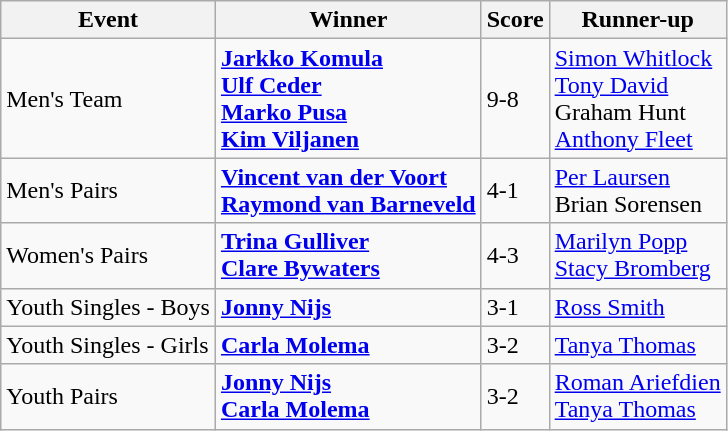<table class="wikitable">
<tr>
<th>Event</th>
<th>Winner</th>
<th>Score</th>
<th>Runner-up</th>
</tr>
<tr>
<td>Men's Team</td>
<td> <strong><a href='#'>Jarkko Komula</a><br><a href='#'>Ulf Ceder</a><br><a href='#'>Marko Pusa</a><br><a href='#'>Kim Viljanen</a></strong></td>
<td>9-8</td>
<td> <a href='#'>Simon Whitlock</a><br><a href='#'>Tony David</a><br>Graham Hunt<br><a href='#'>Anthony Fleet</a></td>
</tr>
<tr>
<td>Men's Pairs</td>
<td> <strong><a href='#'>Vincent van der Voort</a><br><a href='#'>Raymond van Barneveld</a></strong></td>
<td>4-1</td>
<td> <a href='#'>Per Laursen</a><br>Brian Sorensen</td>
</tr>
<tr>
<td>Women's Pairs</td>
<td> <strong><a href='#'>Trina Gulliver</a><br><a href='#'>Clare Bywaters</a></strong></td>
<td>4-3</td>
<td> <a href='#'>Marilyn Popp</a><br><a href='#'>Stacy Bromberg</a></td>
</tr>
<tr>
<td>Youth Singles - Boys</td>
<td> <strong><a href='#'>Jonny Nijs</a></strong></td>
<td>3-1</td>
<td> <a href='#'>Ross Smith</a></td>
</tr>
<tr>
<td>Youth Singles - Girls</td>
<td> <strong><a href='#'>Carla Molema</a></strong></td>
<td>3-2</td>
<td> <a href='#'>Tanya Thomas</a></td>
</tr>
<tr>
<td>Youth Pairs</td>
<td> <strong><a href='#'>Jonny Nijs</a><br><a href='#'>Carla Molema</a></strong></td>
<td>3-2</td>
<td> <a href='#'>Roman Ariefdien</a><br><a href='#'>Tanya Thomas</a></td>
</tr>
</table>
